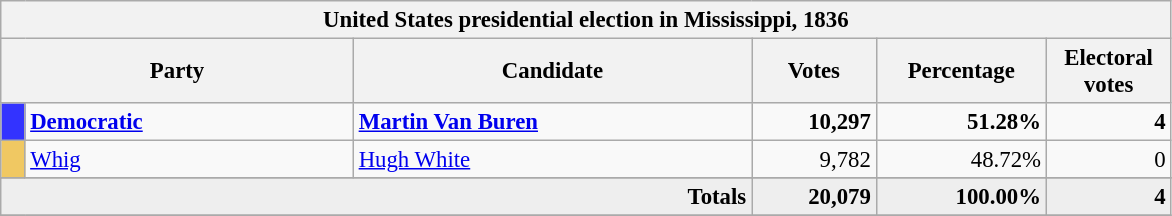<table class="wikitable" style="font-size: 95%;">
<tr>
<th colspan="6">United States presidential election in Mississippi, 1836</th>
</tr>
<tr>
<th colspan="2" style="width: 15em">Party</th>
<th style="width: 17em">Candidate</th>
<th style="width: 5em">Votes</th>
<th style="width: 7em">Percentage</th>
<th style="width: 5em">Electoral votes</th>
</tr>
<tr>
<th style="background-color:#3333FF; width: 3px"></th>
<td style="width: 130px"><strong><a href='#'>Democratic</a></strong></td>
<td><strong><a href='#'>Martin Van Buren</a></strong></td>
<td align="right"><strong>10,297</strong></td>
<td align="right"><strong>51.28%</strong></td>
<td align="right"><strong>4</strong></td>
</tr>
<tr>
<th style="background-color:#F0C862; width: 3px"></th>
<td style="width: 130px"><a href='#'>Whig</a></td>
<td><a href='#'>Hugh White</a></td>
<td align="right">9,782</td>
<td align="right">48.72%</td>
<td align="right">0</td>
</tr>
<tr>
</tr>
<tr bgcolor="#EEEEEE">
<td colspan="3" align="right"><strong>Totals</strong></td>
<td align="right"><strong>20,079</strong></td>
<td align="right"><strong>100.00%</strong></td>
<td align="right"><strong>4</strong></td>
</tr>
<tr>
</tr>
</table>
